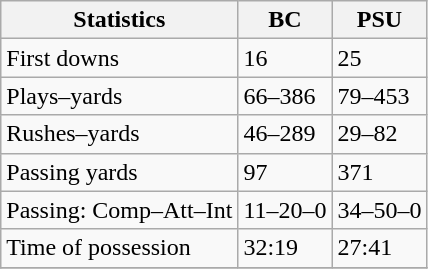<table class="wikitable">
<tr>
<th>Statistics</th>
<th>BC</th>
<th>PSU</th>
</tr>
<tr>
<td>First downs</td>
<td>16</td>
<td>25</td>
</tr>
<tr>
<td>Plays–yards</td>
<td>66–386</td>
<td>79–453</td>
</tr>
<tr>
<td>Rushes–yards</td>
<td>46–289</td>
<td>29–82</td>
</tr>
<tr>
<td>Passing yards</td>
<td>97</td>
<td>371</td>
</tr>
<tr>
<td>Passing: Comp–Att–Int</td>
<td>11–20–0</td>
<td>34–50–0</td>
</tr>
<tr>
<td>Time of possession</td>
<td>32:19</td>
<td>27:41</td>
</tr>
<tr>
</tr>
</table>
